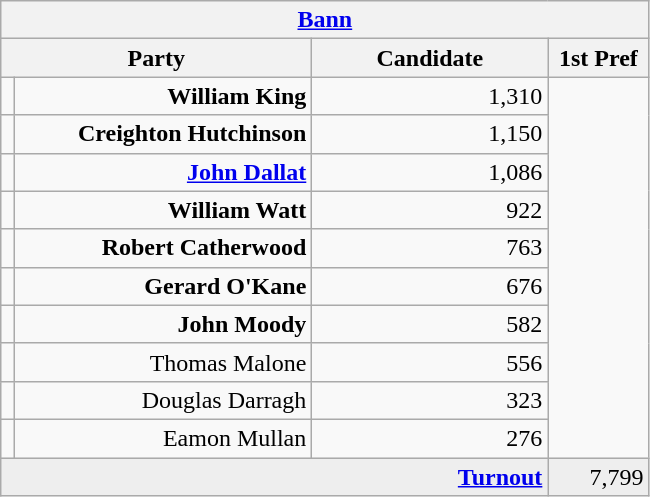<table class="wikitable">
<tr>
<th colspan="4" align="center"><a href='#'>Bann</a></th>
</tr>
<tr>
<th colspan="2" align="center" width=200>Party</th>
<th width=150>Candidate</th>
<th width=60>1st Pref</th>
</tr>
<tr>
<td></td>
<td align="right"><strong>William King</strong></td>
<td align="right">1,310</td>
</tr>
<tr>
<td></td>
<td align="right"><strong>Creighton Hutchinson</strong></td>
<td align="right">1,150</td>
</tr>
<tr>
<td></td>
<td align="right"><strong><a href='#'>John Dallat</a></strong></td>
<td align="right">1,086</td>
</tr>
<tr>
<td></td>
<td align="right"><strong>William Watt</strong></td>
<td align="right">922</td>
</tr>
<tr>
<td></td>
<td align="right"><strong>Robert Catherwood</strong></td>
<td align="right">763</td>
</tr>
<tr>
<td></td>
<td align="right"><strong>Gerard O'Kane</strong></td>
<td align="right">676</td>
</tr>
<tr>
<td></td>
<td align="right"><strong>John Moody</strong></td>
<td align="right">582</td>
</tr>
<tr>
<td></td>
<td align="right">Thomas Malone</td>
<td align="right">556</td>
</tr>
<tr>
<td></td>
<td align="right">Douglas Darragh</td>
<td align="right">323</td>
</tr>
<tr>
<td></td>
<td align="right">Eamon Mullan</td>
<td align="right">276</td>
</tr>
<tr bgcolor="EEEEEE">
<td colspan=3 align="right"><strong><a href='#'>Turnout</a></strong></td>
<td align="right">7,799</td>
</tr>
</table>
